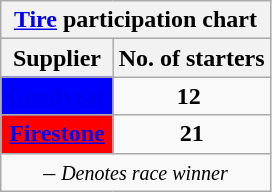<table class="wikitable">
<tr>
<th colspan=2><a href='#'>Tire</a> participation chart</th>
</tr>
<tr>
<th>Supplier</th>
<th>No. of starters</th>
</tr>
<tr>
<td align="center" style="background:blue;"><strong><a href='#'><span>Goodyear</span></a></strong></td>
<td align="center"><strong>12</strong> </td>
</tr>
<tr>
<td align="center" style="background:red;"><strong><a href='#'><span>Firestone</span></a></strong></td>
<td align="center"><strong>21</strong></td>
</tr>
<tr>
<td colspan=2 align=center> – <em><small>Denotes race winner</small></em></td>
</tr>
</table>
